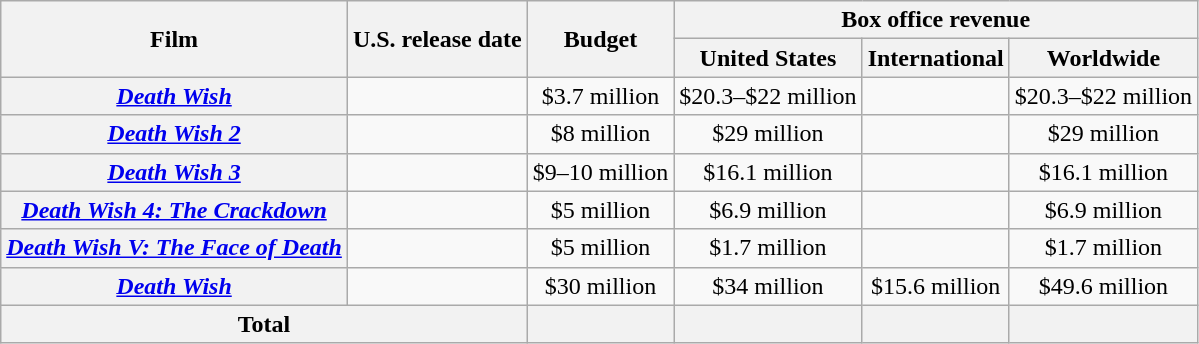<table class="wikitable plainrowheaders" style="text-align:center;">
<tr>
<th rowspan="2">Film</th>
<th rowspan="2">U.S. release date</th>
<th rowspan="2">Budget</th>
<th colspan="3">Box office revenue</th>
</tr>
<tr>
<th style="text-align:center;">United States</th>
<th style="text-align:center;">International</th>
<th style="text-align:center;">Worldwide</th>
</tr>
<tr>
<th scope="row"><em><a href='#'>Death Wish</a></em></th>
<td style="text-align:left"></td>
<td style="text-align:center;">$3.7 million</td>
<td style="text-align:center;">$20.3–$22 million</td>
<td style="text-align:center;"></td>
<td style="text-align:center;">$20.3–$22 million</td>
</tr>
<tr>
<th scope="row"><em><a href='#'>Death Wish 2</a></em></th>
<td style="text-align:left"></td>
<td style="text-align:center;">$8 million</td>
<td style="text-align:center;">$29 million</td>
<td style="text-align:center;"></td>
<td style="text-align:center;">$29 million</td>
</tr>
<tr>
<th scope="row"><em><a href='#'>Death Wish 3</a></em></th>
<td style="text-align:left"></td>
<td style="text-align:center;">$9–10 million</td>
<td style="text-align:center;">$16.1 million</td>
<td style="text-align:center;"></td>
<td style="text-align:center;">$16.1 million</td>
</tr>
<tr>
<th scope="row"><em><a href='#'>Death Wish 4: The Crackdown</a></em></th>
<td style="text-align:left"></td>
<td style="text-align:center;">$5 million</td>
<td style="text-align:center;">$6.9 million</td>
<td style="text-align:center;"></td>
<td style="text-align:center;">$6.9 million</td>
</tr>
<tr>
<th scope="row"><em><a href='#'>Death Wish V: The Face of Death</a></em></th>
<td style="text-align:left"></td>
<td style="text-align:center;">$5 million</td>
<td style="text-align:center;">$1.7 million</td>
<td style="text-align:center;"></td>
<td style="text-align:center;">$1.7 million</td>
</tr>
<tr>
<th scope="row"><em><a href='#'>Death Wish</a></em></th>
<td style="text-align:left"></td>
<td style="text-align:center;">$30 million</td>
<td style="text-align:center;">$34 million</td>
<td style="text-align:center;">$15.6 million</td>
<td style="text-align:center;">$49.6 million</td>
</tr>
<tr>
<th colspan="2">Total</th>
<th style="text-align:center;"></th>
<th style="text-align:center;"></th>
<th style="text-align:center;"></th>
<th style="text-align:center;"></th>
</tr>
</table>
